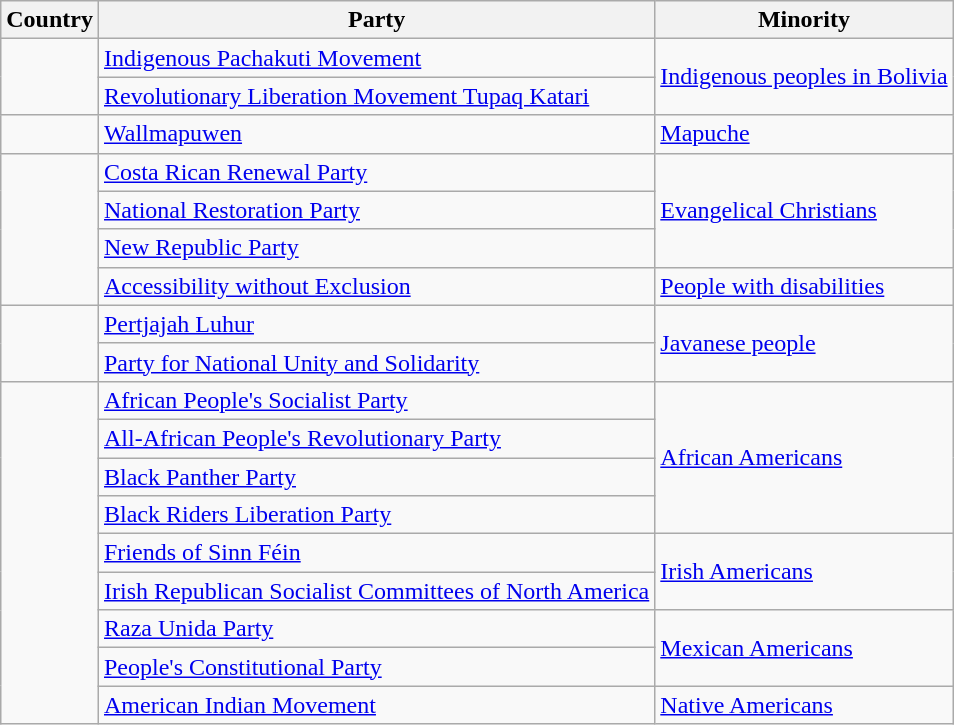<table class="wikitable" style="text-align:left">
<tr>
<th>Country</th>
<th>Party</th>
<th>Minority</th>
</tr>
<tr>
<td rowspan="2"></td>
<td><a href='#'>Indigenous Pachakuti Movement</a></td>
<td rowspan="2"><a href='#'>Indigenous peoples in Bolivia</a></td>
</tr>
<tr>
<td><a href='#'>Revolutionary Liberation Movement Tupaq Katari</a></td>
</tr>
<tr>
<td></td>
<td><a href='#'>Wallmapuwen</a></td>
<td><a href='#'>Mapuche</a></td>
</tr>
<tr>
<td rowspan="4"></td>
<td><a href='#'>Costa Rican Renewal Party</a></td>
<td rowspan="3"><a href='#'>Evangelical Christians</a></td>
</tr>
<tr>
<td><a href='#'>National Restoration Party</a></td>
</tr>
<tr>
<td><a href='#'>New Republic Party</a></td>
</tr>
<tr>
<td><a href='#'>Accessibility without Exclusion</a></td>
<td><a href='#'>People with disabilities</a></td>
</tr>
<tr>
<td rowspan="2"></td>
<td><a href='#'>Pertjajah Luhur</a></td>
<td rowspan="2"><a href='#'>Javanese people</a></td>
</tr>
<tr>
<td><a href='#'>Party for National Unity and Solidarity</a></td>
</tr>
<tr>
<td rowspan="9"></td>
<td><a href='#'>African People's Socialist Party</a></td>
<td rowspan="4"><a href='#'>African Americans</a></td>
</tr>
<tr>
<td><a href='#'>All-African People's Revolutionary Party</a></td>
</tr>
<tr>
<td><a href='#'>Black Panther Party</a></td>
</tr>
<tr>
<td><a href='#'>Black Riders Liberation Party</a></td>
</tr>
<tr>
<td><a href='#'>Friends of Sinn Féin</a></td>
<td rowspan="2"><a href='#'>Irish Americans</a></td>
</tr>
<tr>
<td><a href='#'>Irish Republican Socialist Committees of North America</a></td>
</tr>
<tr>
<td><a href='#'>Raza Unida Party</a></td>
<td rowspan="2"><a href='#'>Mexican Americans</a></td>
</tr>
<tr>
<td><a href='#'>People's Constitutional Party</a></td>
</tr>
<tr>
<td><a href='#'>American Indian Movement</a></td>
<td><a href='#'>Native Americans</a></td>
</tr>
</table>
